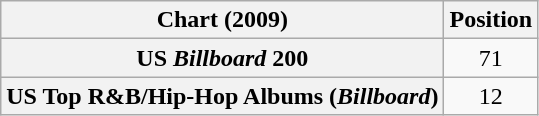<table class="wikitable sortable plainrowheaders" style="text-align:center">
<tr>
<th scope="col">Chart (2009)</th>
<th scope="col">Position</th>
</tr>
<tr>
<th scope="row">US <em>Billboard</em> 200</th>
<td>71</td>
</tr>
<tr>
<th scope="row">US Top R&B/Hip-Hop Albums (<em>Billboard</em>)</th>
<td>12</td>
</tr>
</table>
